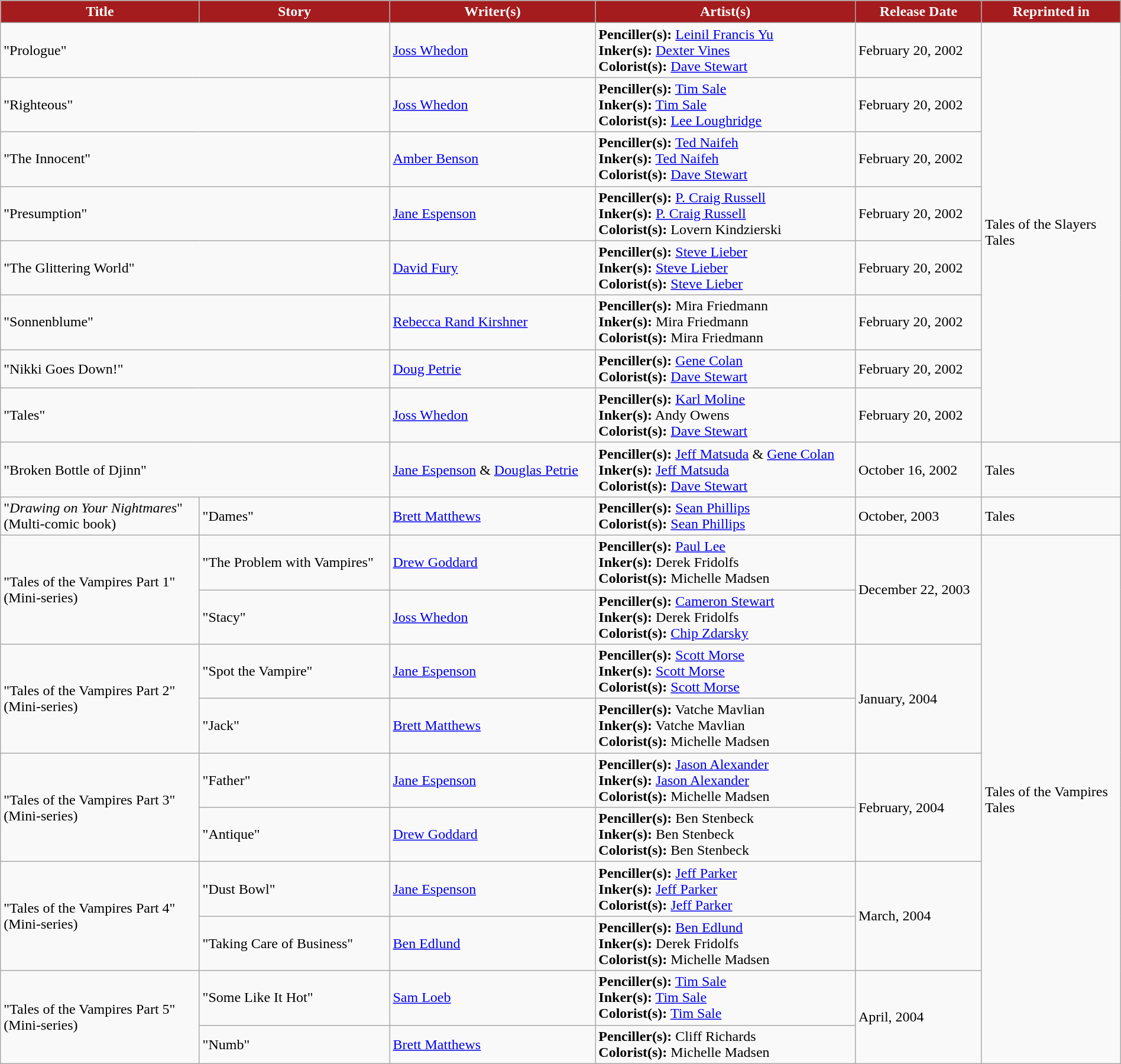<table style="width: 100%;" class="wikitable">
<tr>
<th style="background: #A41C1E; color: white;">Title</th>
<th style="background: #A41C1E; color: white;">Story</th>
<th style="background: #A41C1E; color: white;">Writer(s)</th>
<th style="background: #A41C1E; color: white;">Artist(s)</th>
<th style="background: #A41C1E; color: white;">Release Date</th>
<th style="background: #A41C1E; color: white;">Reprinted in</th>
</tr>
<tr>
<td colspan="2">"Prologue"</td>
<td><a href='#'>Joss Whedon</a></td>
<td><strong>Penciller(s):</strong> <a href='#'>Leinil Francis Yu</a><br><strong>Inker(s):</strong> <a href='#'>Dexter Vines</a><br><strong>Colorist(s):</strong> <a href='#'>Dave Stewart</a></td>
<td>February 20, 2002</td>
<td rowspan="8">Tales of the Slayers<br>Tales</td>
</tr>
<tr>
<td colspan="2">"Righteous"</td>
<td><a href='#'>Joss Whedon</a></td>
<td><strong>Penciller(s):</strong> <a href='#'>Tim Sale</a><br><strong>Inker(s):</strong> <a href='#'>Tim Sale</a><br><strong>Colorist(s):</strong> <a href='#'>Lee Loughridge</a></td>
<td>February 20, 2002</td>
</tr>
<tr>
<td colspan="2">"The Innocent"</td>
<td><a href='#'>Amber Benson</a></td>
<td><strong>Penciller(s):</strong> <a href='#'>Ted Naifeh</a><br><strong>Inker(s):</strong> <a href='#'>Ted Naifeh</a><br><strong>Colorist(s):</strong> <a href='#'>Dave Stewart</a></td>
<td>February 20, 2002</td>
</tr>
<tr>
<td colspan="2">"Presumption"</td>
<td><a href='#'>Jane Espenson</a></td>
<td><strong>Penciller(s):</strong> <a href='#'>P. Craig Russell</a><br><strong>Inker(s):</strong> <a href='#'>P. Craig Russell</a><br><strong>Colorist(s):</strong> Lovern Kindzierski</td>
<td>February 20, 2002</td>
</tr>
<tr>
<td colspan="2">"The Glittering World"</td>
<td><a href='#'>David Fury</a></td>
<td><strong>Penciller(s):</strong> <a href='#'>Steve Lieber</a><br><strong>Inker(s):</strong> <a href='#'>Steve Lieber</a><br><strong>Colorist(s):</strong> <a href='#'>Steve Lieber</a></td>
<td>February 20, 2002</td>
</tr>
<tr>
<td colspan="2">"Sonnenblume"</td>
<td><a href='#'>Rebecca Rand Kirshner</a></td>
<td><strong>Penciller(s):</strong> Mira Friedmann<br><strong>Inker(s):</strong> Mira Friedmann<br><strong>Colorist(s):</strong> Mira Friedmann</td>
<td>February 20, 2002</td>
</tr>
<tr>
<td colspan="2">"Nikki Goes Down!"</td>
<td><a href='#'>Doug Petrie</a></td>
<td><strong>Penciller(s):</strong> <a href='#'>Gene Colan</a><br><strong>Colorist(s):</strong> <a href='#'>Dave Stewart</a></td>
<td>February 20, 2002</td>
</tr>
<tr>
<td colspan="2">"Tales"</td>
<td><a href='#'>Joss Whedon</a></td>
<td><strong>Penciller(s):</strong> <a href='#'>Karl Moline</a><br><strong>Inker(s):</strong> Andy Owens<br><strong>Colorist(s):</strong> <a href='#'>Dave Stewart</a></td>
<td>February 20, 2002</td>
</tr>
<tr>
<td colspan="2">"Broken Bottle of Djinn"</td>
<td><a href='#'>Jane Espenson</a> & <a href='#'>Douglas Petrie</a></td>
<td><strong>Penciller(s):</strong> <a href='#'>Jeff Matsuda</a> & <a href='#'>Gene Colan</a><br><strong>Inker(s):</strong> <a href='#'>Jeff Matsuda</a><br><strong>Colorist(s):</strong> <a href='#'>Dave Stewart</a></td>
<td>October 16, 2002</td>
<td>Tales</td>
</tr>
<tr>
<td>"<em>Drawing on Your Nightmares</em>"<br>(Multi-comic book)</td>
<td>"Dames"</td>
<td><a href='#'>Brett Matthews</a></td>
<td><strong>Penciller(s):</strong> <a href='#'>Sean Phillips</a><br><strong>Colorist(s):</strong> <a href='#'>Sean Phillips</a></td>
<td>October, 2003</td>
<td>Tales</td>
</tr>
<tr>
<td rowspan="2">"Tales of the Vampires Part 1"<br>(Mini-series)</td>
<td>"The Problem with Vampires"</td>
<td><a href='#'>Drew Goddard</a></td>
<td><strong>Penciller(s):</strong> <a href='#'>Paul Lee</a><br><strong>Inker(s):</strong> Derek Fridolfs<br><strong>Colorist(s):</strong> Michelle Madsen</td>
<td rowspan="2">December 22, 2003</td>
<td rowspan="10">Tales of the Vampires<br>Tales</td>
</tr>
<tr>
<td>"Stacy"</td>
<td><a href='#'>Joss Whedon</a></td>
<td><strong>Penciller(s):</strong> <a href='#'>Cameron Stewart</a><br><strong>Inker(s):</strong> Derek Fridolfs<br><strong>Colorist(s):</strong> <a href='#'>Chip Zdarsky</a></td>
</tr>
<tr>
<td rowspan="2">"Tales of the Vampires Part 2"<br>(Mini-series)</td>
<td>"Spot the Vampire"</td>
<td><a href='#'>Jane Espenson</a></td>
<td><strong>Penciller(s):</strong> <a href='#'>Scott Morse</a><br><strong>Inker(s):</strong> <a href='#'>Scott Morse</a><br><strong>Colorist(s):</strong> <a href='#'>Scott Morse</a></td>
<td rowspan="2">January, 2004</td>
</tr>
<tr>
<td>"Jack"</td>
<td><a href='#'>Brett Matthews</a></td>
<td><strong>Penciller(s):</strong> Vatche Mavlian<br><strong>Inker(s):</strong> Vatche Mavlian<br><strong>Colorist(s):</strong> Michelle Madsen</td>
</tr>
<tr>
<td rowspan="2">"Tales of the Vampires Part 3"<br>(Mini-series)</td>
<td>"Father"</td>
<td><a href='#'>Jane Espenson</a></td>
<td><strong>Penciller(s):</strong> <a href='#'>Jason Alexander</a><br><strong>Inker(s):</strong> <a href='#'>Jason Alexander</a><br><strong>Colorist(s):</strong> Michelle Madsen</td>
<td rowspan="2">February, 2004</td>
</tr>
<tr>
<td>"Antique"</td>
<td><a href='#'>Drew Goddard</a></td>
<td><strong>Penciller(s):</strong> Ben Stenbeck<br><strong>Inker(s):</strong> Ben Stenbeck<br><strong>Colorist(s):</strong> Ben Stenbeck</td>
</tr>
<tr>
<td rowspan="2">"Tales of the Vampires Part 4"<br>(Mini-series)</td>
<td>"Dust Bowl"</td>
<td><a href='#'>Jane Espenson</a></td>
<td><strong>Penciller(s):</strong> <a href='#'>Jeff Parker</a><br><strong>Inker(s):</strong> <a href='#'>Jeff Parker</a><br><strong>Colorist(s):</strong> <a href='#'>Jeff Parker</a></td>
<td rowspan="2">March, 2004</td>
</tr>
<tr>
<td>"Taking Care of Business"</td>
<td><a href='#'>Ben Edlund</a></td>
<td><strong>Penciller(s):</strong> <a href='#'>Ben Edlund</a><br><strong>Inker(s):</strong> Derek Fridolfs<br><strong>Colorist(s):</strong> Michelle Madsen</td>
</tr>
<tr>
<td rowspan="2">"Tales of the Vampires Part 5"<br>(Mini-series)</td>
<td>"Some Like It Hot"</td>
<td><a href='#'>Sam Loeb</a></td>
<td><strong>Penciller(s):</strong> <a href='#'>Tim Sale</a><br><strong>Inker(s):</strong> <a href='#'>Tim Sale</a><br><strong>Colorist(s):</strong> <a href='#'>Tim Sale</a></td>
<td rowspan="2">April, 2004</td>
</tr>
<tr>
<td>"Numb"</td>
<td><a href='#'>Brett Matthews</a></td>
<td><strong>Penciller(s):</strong> Cliff Richards<br><strong>Colorist(s):</strong> Michelle Madsen</td>
</tr>
</table>
